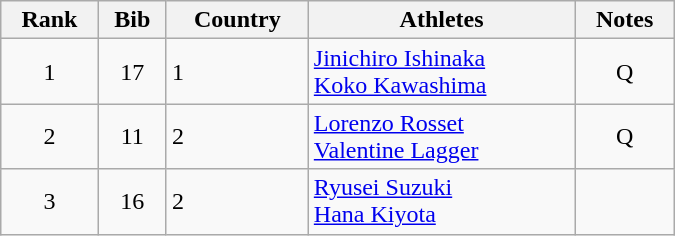<table class="wikitable" style="text-align:center; width:450px">
<tr>
<th>Rank</th>
<th>Bib</th>
<th>Country</th>
<th>Athletes</th>
<th>Notes</th>
</tr>
<tr>
<td>1</td>
<td>17</td>
<td align=left> 1</td>
<td align=left><a href='#'>Jinichiro Ishinaka</a><br><a href='#'>Koko Kawashima</a></td>
<td>Q</td>
</tr>
<tr>
<td>2</td>
<td>11</td>
<td align=left> 2</td>
<td align=left><a href='#'>Lorenzo Rosset</a><br><a href='#'>Valentine Lagger</a></td>
<td>Q</td>
</tr>
<tr>
<td>3</td>
<td>16</td>
<td align=left> 2</td>
<td align=left><a href='#'>Ryusei Suzuki</a><br><a href='#'>Hana Kiyota</a></td>
<td></td>
</tr>
</table>
